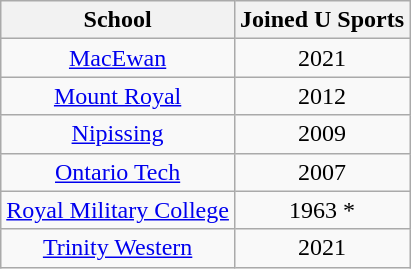<table class="wikitable sortable" style="text-align:center">
<tr>
<th>School</th>
<th>Joined U Sports</th>
</tr>
<tr>
<td><a href='#'>MacEwan</a></td>
<td>2021</td>
</tr>
<tr>
<td><a href='#'>Mount Royal</a></td>
<td>2012</td>
</tr>
<tr>
<td><a href='#'>Nipissing</a></td>
<td>2009</td>
</tr>
<tr>
<td><a href='#'>Ontario Tech</a></td>
<td>2007</td>
</tr>
<tr>
<td><a href='#'>Royal Military College</a></td>
<td>1963 *</td>
</tr>
<tr>
<td><a href='#'>Trinity Western</a></td>
<td>2021</td>
</tr>
</table>
